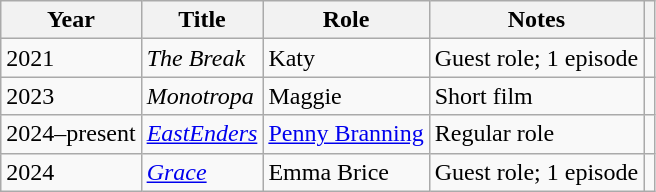<table class="wikitable sortable plainrowheaders">
<tr>
<th scope="col">Year</th>
<th scope="col">Title</th>
<th scope="col">Role</th>
<th scope="col" class="unsortable">Notes</th>
<th scope="col" class="unsortable"></th>
</tr>
<tr>
<td>2021</td>
<td><em>The Break</em></td>
<td>Katy</td>
<td>Guest role; 1 episode</td>
<td align="center"></td>
</tr>
<tr>
<td>2023</td>
<td><em>Monotropa</em></td>
<td>Maggie</td>
<td>Short film</td>
<td align="center"></td>
</tr>
<tr>
<td>2024–present</td>
<td><em><a href='#'>EastEnders</a></em></td>
<td><a href='#'>Penny Branning</a></td>
<td>Regular role</td>
<td align="center"></td>
</tr>
<tr>
<td>2024</td>
<td><em><a href='#'>Grace</a></em></td>
<td>Emma Brice</td>
<td>Guest role; 1 episode</td>
<td align="center"></td>
</tr>
</table>
